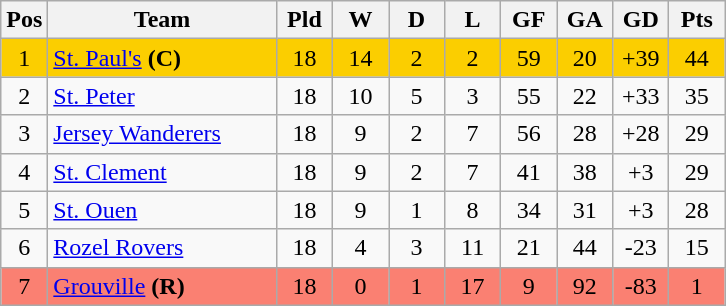<table class="wikitable sortable" style="text-align:center">
<tr>
<th width=20>Pos</th>
<th width=145>Team</th>
<th width=30>Pld</th>
<th width=30>W</th>
<th width=30>D</th>
<th width=30>L</th>
<th width=30>GF</th>
<th width=30>GA</th>
<th width=30>GD</th>
<th width=30>Pts</th>
</tr>
<tr>
<td style="text-align:centre; background:#FBCE00;">1</td>
<td style="text-align:left; background:#FBCE00;"> <a href='#'>St. Paul's</a> <strong>(C)</strong></td>
<td style="text-align:centre; background:#FBCE00;">18</td>
<td style="text-align:centre; background:#FBCE00;">14</td>
<td style="text-align:centre; background:#FBCE00;">2</td>
<td style="text-align:centre; background:#FBCE00;">2</td>
<td style="text-align:centre; background:#FBCE00;">59</td>
<td style="text-align:centre; background:#FBCE00;">20</td>
<td style="text-align:centre; background:#FBCE00;">+39</td>
<td style="text-align:centre; background:#FBCE00;">44</td>
</tr>
<tr>
<td>2</td>
<td align=left> <a href='#'>St. Peter</a></td>
<td>18</td>
<td>10</td>
<td>5</td>
<td>3</td>
<td>55</td>
<td>22</td>
<td>+33</td>
<td>35</td>
</tr>
<tr>
<td>3</td>
<td align=left> <a href='#'>Jersey Wanderers</a></td>
<td>18</td>
<td>9</td>
<td>2</td>
<td>7</td>
<td>56</td>
<td>28</td>
<td>+28</td>
<td>29</td>
</tr>
<tr>
<td>4</td>
<td align=left> <a href='#'>St. Clement</a></td>
<td>18</td>
<td>9</td>
<td>2</td>
<td>7</td>
<td>41</td>
<td>38</td>
<td>+3</td>
<td>29</td>
</tr>
<tr>
<td>5</td>
<td align=left> <a href='#'>St. Ouen</a></td>
<td>18</td>
<td>9</td>
<td>1</td>
<td>8</td>
<td>34</td>
<td>31</td>
<td>+3</td>
<td>28</td>
</tr>
<tr>
<td>6</td>
<td align=left> <a href='#'>Rozel Rovers</a></td>
<td>18</td>
<td>4</td>
<td>3</td>
<td>11</td>
<td>21</td>
<td>44</td>
<td>-23</td>
<td>15</td>
</tr>
<tr>
<td style="text-align:centre; background:#FA8072;">7</td>
<td style="text-align:left; background:#FA8072;"> <a href='#'>Grouville</a> <strong>(R)</strong></td>
<td style="text-align:centre; background:#FA8072;">18</td>
<td style="text-align:centre; background:#FA8072;">0</td>
<td style="text-align:centre; background:#FA8072;">1</td>
<td style="text-align:centre; background:#FA8072;">17</td>
<td style="text-align:centre; background:#FA8072;">9</td>
<td style="text-align:centre; background:#FA8072;">92</td>
<td style="text-align:centre; background:#FA8072;">-83</td>
<td style="text-align:centre; background:#FA8072;">1</td>
</tr>
</table>
